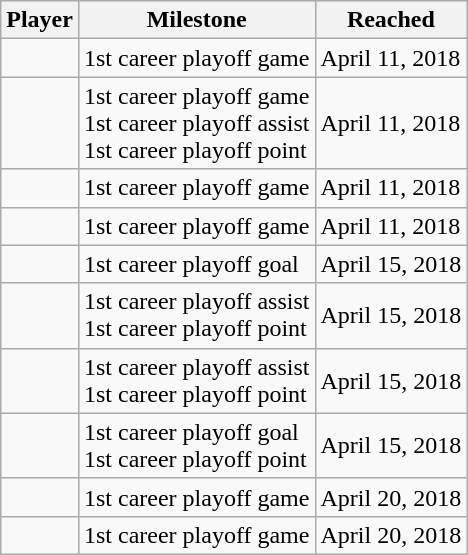<table class="wikitable sortable">
<tr align=center>
<th>Player</th>
<th>Milestone</th>
<th data-sort-type="date">Reached</th>
</tr>
<tr>
<td></td>
<td>1st career playoff game</td>
<td>April 11, 2018</td>
</tr>
<tr>
<td></td>
<td>1st career playoff game<br>1st career playoff assist<br>1st career playoff point</td>
<td>April 11, 2018</td>
</tr>
<tr>
<td></td>
<td>1st career playoff game</td>
<td>April 11, 2018</td>
</tr>
<tr>
<td></td>
<td>1st career playoff game</td>
<td>April 11, 2018</td>
</tr>
<tr>
<td></td>
<td>1st career playoff goal</td>
<td>April 15, 2018</td>
</tr>
<tr>
<td></td>
<td>1st career playoff assist<br>1st career playoff point</td>
<td>April 15, 2018</td>
</tr>
<tr>
<td></td>
<td>1st career playoff assist<br>1st career playoff point</td>
<td>April 15, 2018</td>
</tr>
<tr>
<td></td>
<td>1st career playoff goal<br>1st career playoff point</td>
<td>April 15, 2018</td>
</tr>
<tr>
<td></td>
<td>1st career playoff game</td>
<td>April 20, 2018</td>
</tr>
<tr>
<td></td>
<td>1st career playoff game</td>
<td>April 20, 2018</td>
</tr>
</table>
